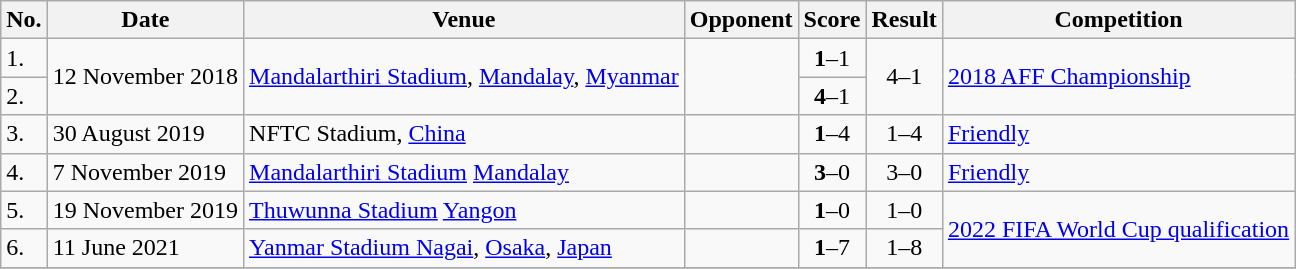<table class="wikitable" style="font-size:100%;">
<tr>
<th>No.</th>
<th>Date</th>
<th>Venue</th>
<th>Opponent</th>
<th>Score</th>
<th>Result</th>
<th>Competition</th>
</tr>
<tr>
<td>1.</td>
<td rowspan="2">12 November 2018</td>
<td rowspan="2"><a href='#'>Mandalarthiri Stadium</a>, <a href='#'>Mandalay</a>, <a href='#'>Myanmar</a></td>
<td rowspan="2"></td>
<td align=center><strong>1</strong>–1</td>
<td rowspan="2" align=center>4–1</td>
<td rowspan="2"><a href='#'>2018 AFF Championship</a></td>
</tr>
<tr>
<td>2.</td>
<td align=center><strong>4</strong>–1</td>
</tr>
<tr>
<td>3.</td>
<td>30 August 2019</td>
<td>NFTC Stadium, <a href='#'>China</a></td>
<td></td>
<td align=center><strong>1</strong>–4</td>
<td align=center>1–4</td>
<td><a href='#'>Friendly</a></td>
</tr>
<tr>
<td>4.</td>
<td>7 November 2019</td>
<td><a href='#'>Mandalarthiri Stadium</a> <a href='#'>Mandalay</a></td>
<td></td>
<td align=center><strong>3</strong>–0</td>
<td align=center>3–0</td>
<td><a href='#'>Friendly</a></td>
</tr>
<tr>
<td>5.</td>
<td>19 November 2019</td>
<td><a href='#'>Thuwunna Stadium</a> <a href='#'>Yangon</a></td>
<td></td>
<td align=center><strong>1</strong>–0</td>
<td align=center>1–0</td>
<td rowspan="2"><a href='#'>2022 FIFA World Cup qualification</a></td>
</tr>
<tr>
<td>6.</td>
<td>11 June 2021</td>
<td><a href='#'>Yanmar Stadium Nagai</a>, <a href='#'>Osaka</a>, <a href='#'>Japan</a></td>
<td></td>
<td align=center><strong>1</strong>–7</td>
<td align=center>1–8</td>
</tr>
<tr>
</tr>
</table>
